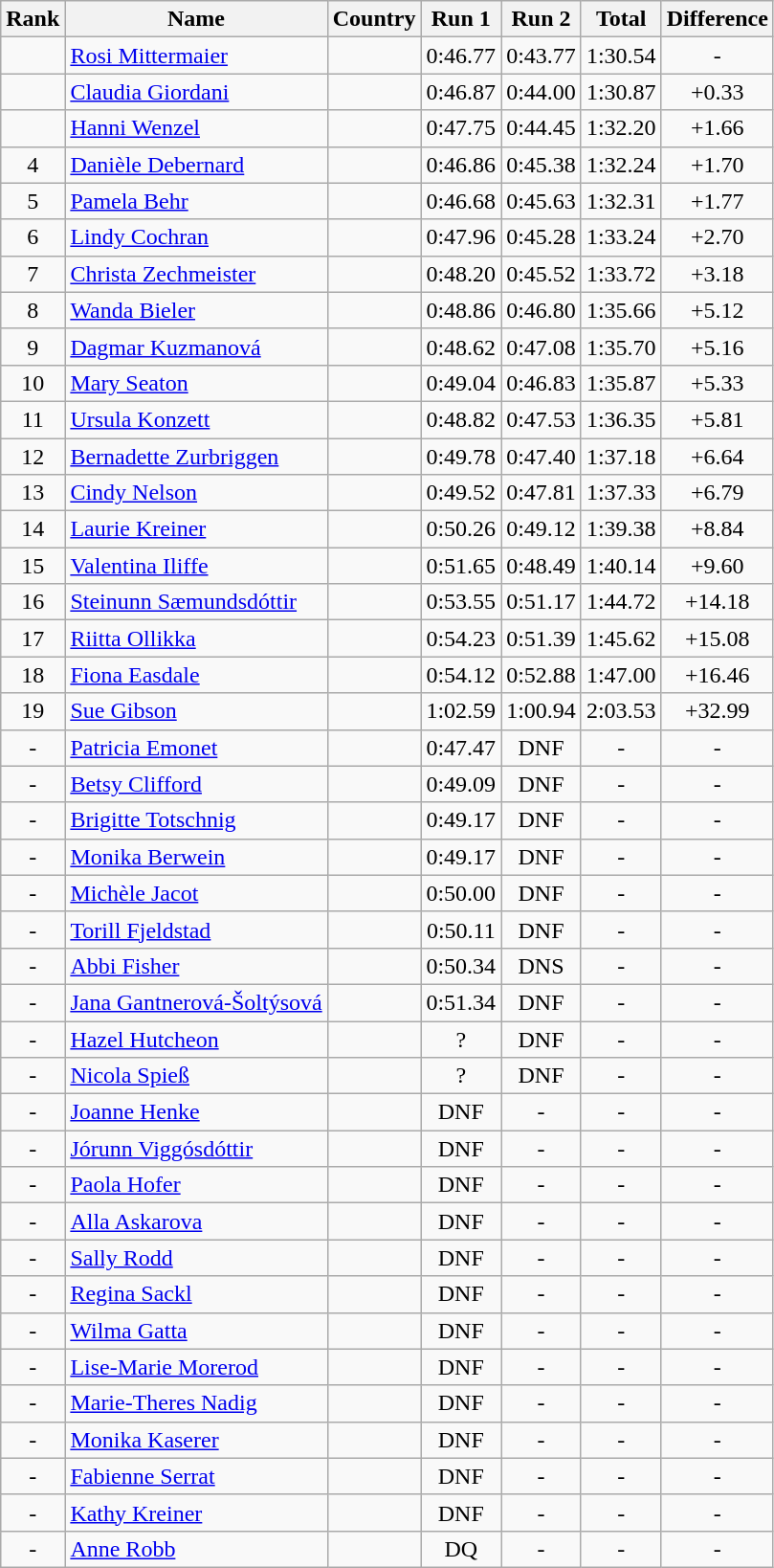<table class="wikitable sortable" style="text-align:center">
<tr>
<th>Rank</th>
<th>Name</th>
<th>Country</th>
<th>Run 1</th>
<th>Run 2</th>
<th>Total</th>
<th>Difference</th>
</tr>
<tr>
<td></td>
<td align=left><a href='#'>Rosi Mittermaier</a></td>
<td align=left></td>
<td>0:46.77</td>
<td>0:43.77</td>
<td>1:30.54</td>
<td>-</td>
</tr>
<tr>
<td></td>
<td align=left><a href='#'>Claudia Giordani</a></td>
<td align=left></td>
<td>0:46.87</td>
<td>0:44.00</td>
<td>1:30.87</td>
<td>+0.33</td>
</tr>
<tr>
<td></td>
<td align=left><a href='#'>Hanni Wenzel</a></td>
<td align=left></td>
<td>0:47.75</td>
<td>0:44.45</td>
<td>1:32.20</td>
<td>+1.66</td>
</tr>
<tr>
<td>4</td>
<td align=left><a href='#'>Danièle Debernard</a></td>
<td align=left></td>
<td>0:46.86</td>
<td>0:45.38</td>
<td>1:32.24</td>
<td>+1.70</td>
</tr>
<tr>
<td>5</td>
<td align=left><a href='#'>Pamela Behr</a></td>
<td align=left></td>
<td>0:46.68</td>
<td>0:45.63</td>
<td>1:32.31</td>
<td>+1.77</td>
</tr>
<tr>
<td>6</td>
<td align=left><a href='#'>Lindy Cochran</a></td>
<td align=left></td>
<td>0:47.96</td>
<td>0:45.28</td>
<td>1:33.24</td>
<td>+2.70</td>
</tr>
<tr>
<td>7</td>
<td align=left><a href='#'>Christa Zechmeister</a></td>
<td align=left></td>
<td>0:48.20</td>
<td>0:45.52</td>
<td>1:33.72</td>
<td>+3.18</td>
</tr>
<tr>
<td>8</td>
<td align=left><a href='#'>Wanda Bieler</a></td>
<td align=left></td>
<td>0:48.86</td>
<td>0:46.80</td>
<td>1:35.66</td>
<td>+5.12</td>
</tr>
<tr>
<td>9</td>
<td align=left><a href='#'>Dagmar Kuzmanová</a></td>
<td align=left></td>
<td>0:48.62</td>
<td>0:47.08</td>
<td>1:35.70</td>
<td>+5.16</td>
</tr>
<tr>
<td>10</td>
<td align=left><a href='#'>Mary Seaton</a></td>
<td align=left></td>
<td>0:49.04</td>
<td>0:46.83</td>
<td>1:35.87</td>
<td>+5.33</td>
</tr>
<tr>
<td>11</td>
<td align=left><a href='#'>Ursula Konzett</a></td>
<td align=left></td>
<td>0:48.82</td>
<td>0:47.53</td>
<td>1:36.35</td>
<td>+5.81</td>
</tr>
<tr>
<td>12</td>
<td align=left><a href='#'>Bernadette Zurbriggen</a></td>
<td align=left></td>
<td>0:49.78</td>
<td>0:47.40</td>
<td>1:37.18</td>
<td>+6.64</td>
</tr>
<tr>
<td>13</td>
<td align=left><a href='#'>Cindy Nelson</a></td>
<td align=left></td>
<td>0:49.52</td>
<td>0:47.81</td>
<td>1:37.33</td>
<td>+6.79</td>
</tr>
<tr>
<td>14</td>
<td align=left><a href='#'>Laurie Kreiner</a></td>
<td align=left></td>
<td>0:50.26</td>
<td>0:49.12</td>
<td>1:39.38</td>
<td>+8.84</td>
</tr>
<tr>
<td>15</td>
<td align=left><a href='#'>Valentina Iliffe</a></td>
<td align=left></td>
<td>0:51.65</td>
<td>0:48.49</td>
<td>1:40.14</td>
<td>+9.60</td>
</tr>
<tr>
<td>16</td>
<td align=left><a href='#'>Steinunn Sæmundsdóttir</a></td>
<td align=left></td>
<td>0:53.55</td>
<td>0:51.17</td>
<td>1:44.72</td>
<td>+14.18</td>
</tr>
<tr>
<td>17</td>
<td align=left><a href='#'>Riitta Ollikka</a></td>
<td align=left></td>
<td>0:54.23</td>
<td>0:51.39</td>
<td>1:45.62</td>
<td>+15.08</td>
</tr>
<tr>
<td>18</td>
<td align=left><a href='#'>Fiona Easdale</a></td>
<td align=left></td>
<td>0:54.12</td>
<td>0:52.88</td>
<td>1:47.00</td>
<td>+16.46</td>
</tr>
<tr>
<td>19</td>
<td align=left><a href='#'>Sue Gibson</a></td>
<td align=left></td>
<td>1:02.59</td>
<td>1:00.94</td>
<td>2:03.53</td>
<td>+32.99</td>
</tr>
<tr>
<td>-</td>
<td align=left><a href='#'>Patricia Emonet</a></td>
<td align=left></td>
<td>0:47.47</td>
<td>DNF</td>
<td>-</td>
<td>-</td>
</tr>
<tr>
<td>-</td>
<td align=left><a href='#'>Betsy Clifford</a></td>
<td align=left></td>
<td>0:49.09</td>
<td>DNF</td>
<td>-</td>
<td>-</td>
</tr>
<tr>
<td>-</td>
<td align=left><a href='#'>Brigitte Totschnig</a></td>
<td align=left></td>
<td>0:49.17</td>
<td>DNF</td>
<td>-</td>
<td>-</td>
</tr>
<tr>
<td>-</td>
<td align=left><a href='#'>Monika Berwein</a></td>
<td align=left></td>
<td>0:49.17</td>
<td>DNF</td>
<td>-</td>
<td>-</td>
</tr>
<tr>
<td>-</td>
<td align=left><a href='#'>Michèle Jacot</a></td>
<td align=left></td>
<td>0:50.00</td>
<td>DNF</td>
<td>-</td>
<td>-</td>
</tr>
<tr>
<td>-</td>
<td align=left><a href='#'>Torill Fjeldstad</a></td>
<td align=left></td>
<td>0:50.11</td>
<td>DNF</td>
<td>-</td>
<td>-</td>
</tr>
<tr>
<td>-</td>
<td align=left><a href='#'>Abbi Fisher</a></td>
<td align=left></td>
<td>0:50.34</td>
<td>DNS</td>
<td>-</td>
<td>-</td>
</tr>
<tr>
<td>-</td>
<td align=left><a href='#'>Jana Gantnerová-Šoltýsová</a></td>
<td align=left></td>
<td>0:51.34</td>
<td>DNF</td>
<td>-</td>
<td>-</td>
</tr>
<tr>
<td>-</td>
<td align=left><a href='#'>Hazel Hutcheon</a></td>
<td align=left></td>
<td>?</td>
<td>DNF</td>
<td>-</td>
<td>-</td>
</tr>
<tr>
<td>-</td>
<td align=left><a href='#'>Nicola Spieß</a></td>
<td align=left></td>
<td>?</td>
<td>DNF</td>
<td>-</td>
<td>-</td>
</tr>
<tr>
<td>-</td>
<td align=left><a href='#'>Joanne Henke</a></td>
<td align=left></td>
<td>DNF</td>
<td>-</td>
<td>-</td>
<td>-</td>
</tr>
<tr>
<td>-</td>
<td align=left><a href='#'>Jórunn Viggósdóttir</a></td>
<td align=left></td>
<td>DNF</td>
<td>-</td>
<td>-</td>
<td>-</td>
</tr>
<tr>
<td>-</td>
<td align=left><a href='#'>Paola Hofer</a></td>
<td align=left></td>
<td>DNF</td>
<td>-</td>
<td>-</td>
<td>-</td>
</tr>
<tr>
<td>-</td>
<td align=left><a href='#'>Alla Askarova</a></td>
<td align=left></td>
<td>DNF</td>
<td>-</td>
<td>-</td>
<td>-</td>
</tr>
<tr>
<td>-</td>
<td align=left><a href='#'>Sally Rodd</a></td>
<td align=left></td>
<td>DNF</td>
<td>-</td>
<td>-</td>
<td>-</td>
</tr>
<tr>
<td>-</td>
<td align=left><a href='#'>Regina Sackl</a></td>
<td align=left></td>
<td>DNF</td>
<td>-</td>
<td>-</td>
<td>-</td>
</tr>
<tr>
<td>-</td>
<td align=left><a href='#'>Wilma Gatta</a></td>
<td align=left></td>
<td>DNF</td>
<td>-</td>
<td>-</td>
<td>-</td>
</tr>
<tr>
<td>-</td>
<td align=left><a href='#'>Lise-Marie Morerod</a></td>
<td align=left></td>
<td>DNF</td>
<td>-</td>
<td>-</td>
<td>-</td>
</tr>
<tr>
<td>-</td>
<td align=left><a href='#'>Marie-Theres Nadig</a></td>
<td align=left></td>
<td>DNF</td>
<td>-</td>
<td>-</td>
<td>-</td>
</tr>
<tr>
<td>-</td>
<td align=left><a href='#'>Monika Kaserer</a></td>
<td align=left></td>
<td>DNF</td>
<td>-</td>
<td>-</td>
<td>-</td>
</tr>
<tr>
<td>-</td>
<td align=left><a href='#'>Fabienne Serrat</a></td>
<td align=left></td>
<td>DNF</td>
<td>-</td>
<td>-</td>
<td>-</td>
</tr>
<tr>
<td>-</td>
<td align=left><a href='#'>Kathy Kreiner</a></td>
<td align=left></td>
<td>DNF</td>
<td>-</td>
<td>-</td>
<td>-</td>
</tr>
<tr>
<td>-</td>
<td align=left><a href='#'>Anne Robb</a></td>
<td align=left></td>
<td>DQ</td>
<td>-</td>
<td>-</td>
<td>-</td>
</tr>
</table>
